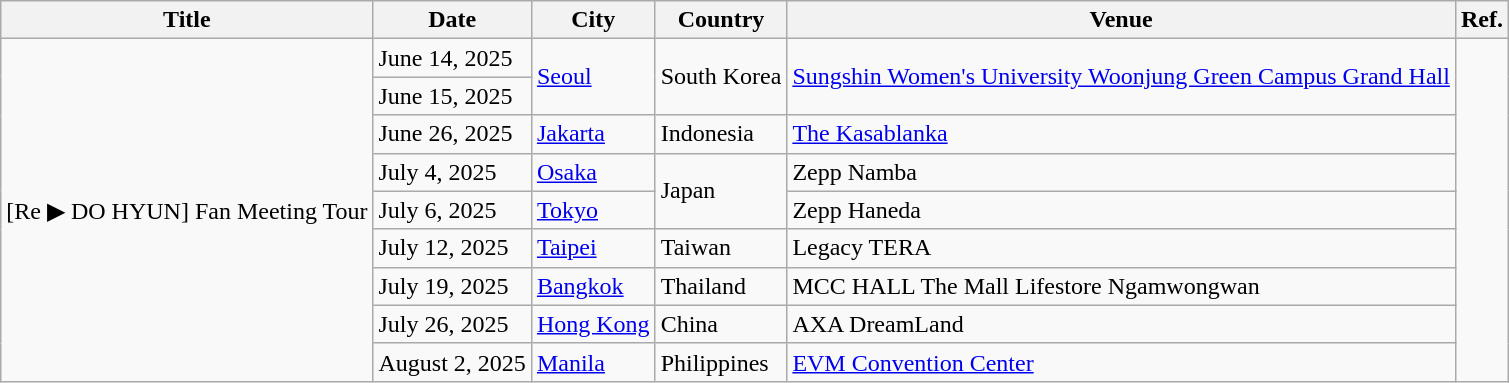<table class="wikitable">
<tr>
<th>Title</th>
<th>Date</th>
<th>City</th>
<th>Country</th>
<th>Venue</th>
<th><abbr>Ref.</abbr></th>
</tr>
<tr>
<td rowspan="9">[Re ▶ DO HYUN] Fan Meeting Tour</td>
<td>June 14, 2025</td>
<td rowspan="2"><a href='#'>Seoul</a></td>
<td rowspan="2">South Korea</td>
<td rowspan="2"><a href='#'>Sungshin Women's University Woonjung Green Campus Grand Hall</a></td>
<td rowspan="9"></td>
</tr>
<tr>
<td>June 15, 2025</td>
</tr>
<tr>
<td>June 26, 2025</td>
<td><a href='#'>Jakarta</a></td>
<td>Indonesia</td>
<td><a href='#'>The Kasablanka</a></td>
</tr>
<tr>
<td>July 4, 2025</td>
<td><a href='#'>Osaka</a></td>
<td rowspan="2">Japan</td>
<td>Zepp Namba</td>
</tr>
<tr>
<td>July 6, 2025</td>
<td><a href='#'>Tokyo</a></td>
<td>Zepp Haneda</td>
</tr>
<tr>
<td>July 12, 2025</td>
<td><a href='#'>Taipei</a></td>
<td>Taiwan</td>
<td>Legacy TERA</td>
</tr>
<tr>
<td>July 19, 2025</td>
<td><a href='#'>Bangkok</a></td>
<td>Thailand</td>
<td>MCC HALL The Mall Lifestore Ngamwongwan</td>
</tr>
<tr>
<td>July 26, 2025</td>
<td><a href='#'>Hong Kong</a></td>
<td>China</td>
<td>AXA DreamLand</td>
</tr>
<tr>
<td>August 2, 2025</td>
<td><a href='#'>Manila</a></td>
<td>Philippines</td>
<td><a href='#'>EVM Convention Center</a></td>
</tr>
</table>
